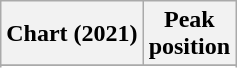<table class="wikitable sortable plainrowheaders" style="text-align:center">
<tr>
<th scope="col">Chart (2021)</th>
<th scope="col">Peak<br>position</th>
</tr>
<tr>
</tr>
<tr>
</tr>
</table>
